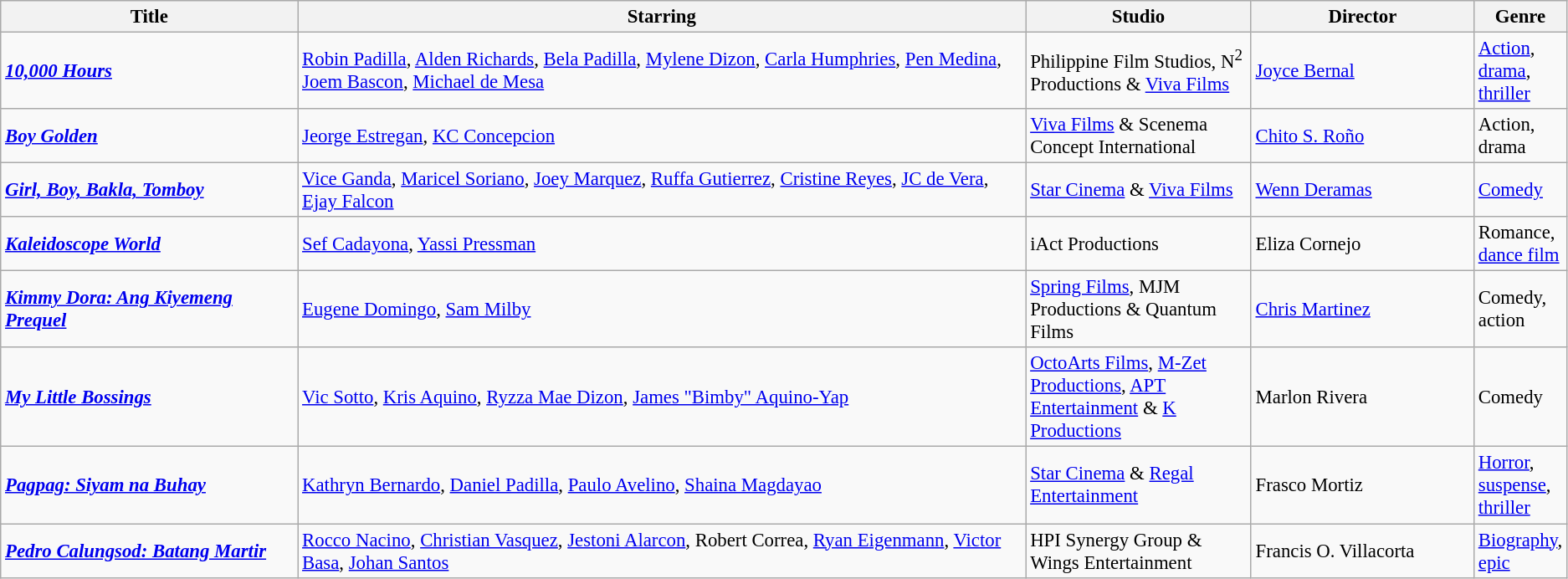<table class="wikitable" style="font-size: 95%">
<tr>
<th width="20%">Title</th>
<th width="50%">Starring</th>
<th width="15%">Studio</th>
<th width="15%">Director</th>
<th>Genre</th>
</tr>
<tr>
<td><strong><em><a href='#'>10,000 Hours</a></em></strong></td>
<td><a href='#'>Robin Padilla</a>, <a href='#'>Alden Richards</a>, <a href='#'>Bela Padilla</a>, <a href='#'>Mylene Dizon</a>, <a href='#'>Carla Humphries</a>, <a href='#'>Pen Medina</a>, <a href='#'>Joem Bascon</a>, <a href='#'>Michael de Mesa</a></td>
<td>Philippine Film Studios, N<sup>2</sup> Productions & <a href='#'>Viva Films</a></td>
<td><a href='#'>Joyce Bernal</a></td>
<td><a href='#'>Action</a>, <a href='#'>drama</a>, <a href='#'>thriller</a></td>
</tr>
<tr>
<td><strong><em><a href='#'>Boy Golden</a></em></strong></td>
<td><a href='#'>Jeorge Estregan</a>, <a href='#'>KC Concepcion</a></td>
<td><a href='#'>Viva Films</a> & Scenema Concept International</td>
<td><a href='#'>Chito S. Roño</a></td>
<td>Action, drama</td>
</tr>
<tr>
<td><strong><em><a href='#'>Girl, Boy, Bakla, Tomboy</a></em></strong></td>
<td><a href='#'>Vice Ganda</a>, <a href='#'>Maricel Soriano</a>, <a href='#'>Joey Marquez</a>, <a href='#'>Ruffa Gutierrez</a>, <a href='#'>Cristine Reyes</a>, <a href='#'>JC de Vera</a>, <a href='#'>Ejay Falcon</a></td>
<td><a href='#'>Star Cinema</a> & <a href='#'>Viva Films</a></td>
<td><a href='#'>Wenn Deramas</a></td>
<td><a href='#'>Comedy</a></td>
</tr>
<tr>
<td><strong><em><a href='#'>Kaleidoscope World</a></em></strong></td>
<td><a href='#'>Sef Cadayona</a>, <a href='#'>Yassi Pressman</a></td>
<td>iAct Productions</td>
<td>Eliza Cornejo</td>
<td>Romance, <a href='#'>dance film</a></td>
</tr>
<tr>
<td><strong><em><a href='#'>Kimmy Dora: Ang Kiyemeng Prequel</a></em></strong></td>
<td><a href='#'>Eugene Domingo</a>, <a href='#'>Sam Milby</a></td>
<td><a href='#'>Spring Films</a>, MJM Productions & Quantum Films</td>
<td><a href='#'>Chris Martinez</a></td>
<td>Comedy, action</td>
</tr>
<tr>
<td><strong><em><a href='#'>My Little Bossings</a></em></strong></td>
<td><a href='#'>Vic Sotto</a>, <a href='#'>Kris Aquino</a>, <a href='#'>Ryzza Mae Dizon</a>, <a href='#'>James "Bimby" Aquino-Yap</a></td>
<td><a href='#'>OctoArts Films</a>, <a href='#'>M-Zet Productions</a>, <a href='#'>APT Entertainment</a> & <a href='#'>K Productions</a></td>
<td>Marlon Rivera</td>
<td>Comedy</td>
</tr>
<tr>
<td><strong><em><a href='#'>Pagpag: Siyam na Buhay</a></em></strong></td>
<td><a href='#'>Kathryn Bernardo</a>, <a href='#'>Daniel Padilla</a>, <a href='#'>Paulo Avelino</a>, <a href='#'>Shaina Magdayao</a></td>
<td><a href='#'>Star Cinema</a> & <a href='#'>Regal Entertainment</a></td>
<td>Frasco Mortiz</td>
<td><a href='#'>Horror</a>, <a href='#'>suspense</a>, <a href='#'>thriller</a></td>
</tr>
<tr>
<td><strong><em><a href='#'>Pedro Calungsod: Batang Martir</a></em></strong></td>
<td><a href='#'>Rocco Nacino</a>, <a href='#'>Christian Vasquez</a>, <a href='#'>Jestoni Alarcon</a>, Robert Correa, <a href='#'>Ryan Eigenmann</a>, <a href='#'>Victor Basa</a>, <a href='#'>Johan Santos</a></td>
<td>HPI Synergy Group & Wings Entertainment</td>
<td>Francis O. Villacorta</td>
<td><a href='#'>Biography</a>, <a href='#'>epic</a></td>
</tr>
</table>
